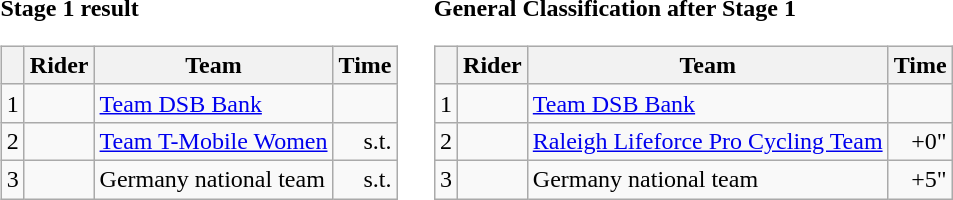<table>
<tr>
<td><strong>Stage 1 result</strong><br><table class=wikitable>
<tr>
<th></th>
<th>Rider</th>
<th>Team</th>
<th>Time</th>
</tr>
<tr>
<td>1</td>
<td></td>
<td><a href='#'>Team DSB Bank</a></td>
<td></td>
</tr>
<tr>
<td>2</td>
<td></td>
<td><a href='#'>Team T-Mobile Women</a></td>
<td align=right>s.t.</td>
</tr>
<tr>
<td>3</td>
<td></td>
<td>Germany national team</td>
<td align=right>s.t.</td>
</tr>
</table>
</td>
<td></td>
<td><strong>General Classification after Stage 1</strong><br><table class="wikitable">
<tr>
<th></th>
<th>Rider</th>
<th>Team</th>
<th>Time</th>
</tr>
<tr>
<td>1</td>
<td></td>
<td><a href='#'>Team DSB Bank</a></td>
<td></td>
</tr>
<tr>
<td>2</td>
<td></td>
<td><a href='#'>Raleigh Lifeforce Pro Cycling Team</a></td>
<td align=right>+0"</td>
</tr>
<tr>
<td>3</td>
<td></td>
<td>Germany national team</td>
<td align=right>+5"</td>
</tr>
</table>
</td>
</tr>
</table>
